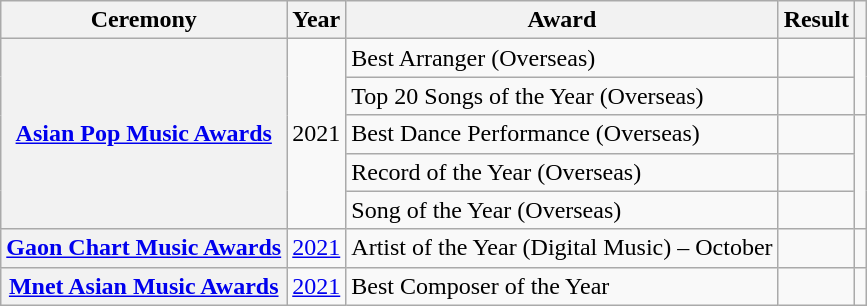<table class="wikitable sortable plainrowheaders">
<tr>
<th scope="col">Ceremony</th>
<th scope="col">Year</th>
<th scope="col">Award</th>
<th scope="col">Result</th>
<th scope="col" class="unsortable"></th>
</tr>
<tr>
<th scope="row" rowspan="5"><a href='#'>Asian Pop Music Awards</a></th>
<td style="text-align:center" rowspan="5">2021</td>
<td>Best Arranger (Overseas)</td>
<td></td>
<td rowspan="2" style="text-align:center"></td>
</tr>
<tr>
<td>Top 20 Songs of the Year (Overseas)</td>
<td></td>
</tr>
<tr>
<td>Best Dance Performance (Overseas)</td>
<td></td>
<td style="text-align:center" rowspan="3"></td>
</tr>
<tr>
<td>Record of the Year (Overseas)</td>
<td></td>
</tr>
<tr>
<td>Song of the Year (Overseas)</td>
<td></td>
</tr>
<tr>
<th scope="row"><a href='#'>Gaon Chart Music Awards</a></th>
<td style="text-align:center"><a href='#'>2021</a></td>
<td>Artist of the Year (Digital Music) – October</td>
<td></td>
<td style="text-align:center"></td>
</tr>
<tr>
<th scope="row"><a href='#'>Mnet Asian Music Awards</a></th>
<td style="text-align:center"><a href='#'>2021</a></td>
<td>Best Composer of the Year</td>
<td></td>
<td style="text-align:center"></td>
</tr>
</table>
